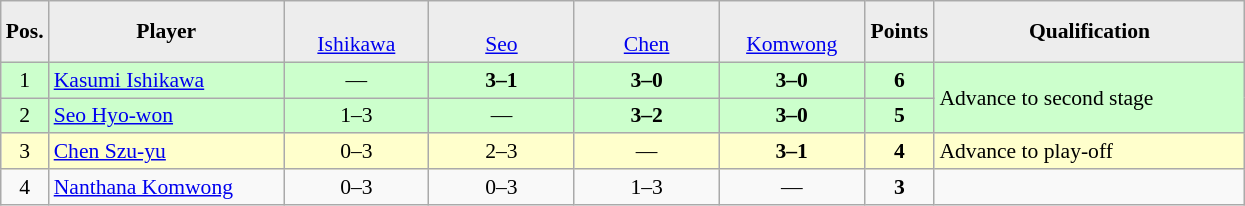<table class="wikitable" style="font-size:90%">
<tr style="text-align:center;">
<td style="background-color:#ededed;" width="20"><strong>Pos.</strong></td>
<td style="background-color:#ededed;" width="150"><strong>Player</strong></td>
<td style="background-color:#ededed;" width="90"><br><a href='#'>Ishikawa</a></td>
<td style="background-color:#ededed;" width="90"><br><a href='#'>Seo</a></td>
<td style="background-color:#ededed;" width="90"><br><a href='#'>Chen</a></td>
<td style="background-color:#ededed;" width="90"><br><a href='#'>Komwong</a></td>
<td style="background-color:#ededed;" width="40"><strong>Points</strong></td>
<td style="background-color:#ededed;" width="200"><strong>Qualification</strong></td>
</tr>
<tr style="text-align:center;" bgcolor=ccffcc>
<td>1</td>
<td style="text-align:left;"> <a href='#'>Kasumi Ishikawa</a></td>
<td>—</td>
<td><strong>3–1</strong></td>
<td><strong>3–0</strong></td>
<td><strong>3–0</strong></td>
<td><strong>6</strong></td>
<td rowspan=2 style="text-align:left;">Advance to second stage</td>
</tr>
<tr style="text-align:center;" bgcolor=ccffcc>
<td>2</td>
<td style="text-align:left;"> <a href='#'>Seo Hyo-won</a></td>
<td>1–3</td>
<td>—</td>
<td><strong>3–2</strong></td>
<td><strong>3–0</strong></td>
<td><strong>5</strong></td>
</tr>
<tr style="text-align:center;" bgcolor=ffffcc>
<td>3</td>
<td style="text-align:left;"> <a href='#'>Chen Szu-yu</a></td>
<td>0–3</td>
<td>2–3</td>
<td>—</td>
<td><strong>3–1</strong></td>
<td><strong>4</strong></td>
<td style="text-align:left;">Advance to play-off</td>
</tr>
<tr style="text-align:center;">
<td>4</td>
<td style="text-align:left;"> <a href='#'>Nanthana Komwong</a></td>
<td>0–3</td>
<td>0–3</td>
<td>1–3</td>
<td>—</td>
<td><strong>3</strong></td>
<td></td>
</tr>
</table>
